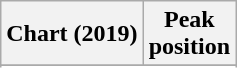<table class="wikitable sortable plainrowheaders" style="text-align:center">
<tr>
<th scope="col">Chart (2019)</th>
<th scope="col">Peak<br> position</th>
</tr>
<tr |->
</tr>
<tr>
</tr>
<tr>
</tr>
</table>
